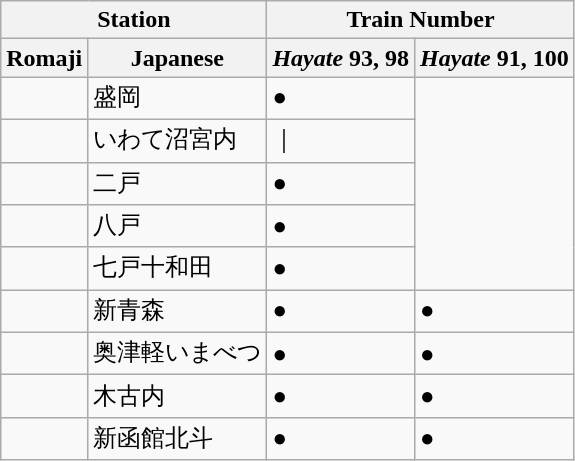<table class="wikitable">
<tr>
<th colspan="2">Station</th>
<th colspan="3">Train Number</th>
</tr>
<tr>
<th>Romaji</th>
<th>Japanese</th>
<th><em>Hayate</em> 93, 98</th>
<th><em>Hayate</em> 91, 100</th>
</tr>
<tr>
<td></td>
<td>盛岡</td>
<td>●</td>
<td rowspan="5"></td>
</tr>
<tr>
<td></td>
<td>いわて沼宮内</td>
<td>｜</td>
</tr>
<tr>
<td></td>
<td>二戸</td>
<td>●</td>
</tr>
<tr>
<td></td>
<td>八戸</td>
<td>●</td>
</tr>
<tr>
<td></td>
<td>七戸十和田</td>
<td>●</td>
</tr>
<tr>
<td></td>
<td>新青森</td>
<td>●</td>
<td>●</td>
</tr>
<tr>
<td></td>
<td>奥津軽いまべつ</td>
<td>●</td>
<td>●</td>
</tr>
<tr>
<td></td>
<td>木古内</td>
<td>●</td>
<td>●</td>
</tr>
<tr>
<td></td>
<td>新函館北斗</td>
<td>●</td>
<td>●</td>
</tr>
</table>
